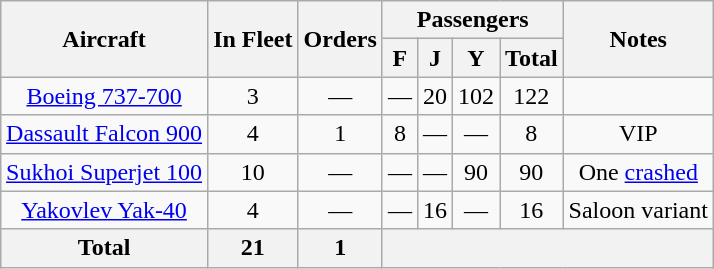<table class="wikitable" style="border-collapse:collapse;text-align:center;margin:1em auto;">
<tr>
<th rowspan="2">Aircraft</th>
<th rowspan="2">In Fleet</th>
<th rowspan="2">Orders</th>
<th colspan="4">Passengers</th>
<th rowspan="2">Notes</th>
</tr>
<tr>
<th><abbr>F</abbr></th>
<th><abbr>J</abbr></th>
<th><abbr>Y</abbr></th>
<th>Total</th>
</tr>
<tr>
<td><a href='#'>Boeing 737-700</a></td>
<td>3</td>
<td>—</td>
<td>—</td>
<td>20</td>
<td>102</td>
<td>122</td>
<td></td>
</tr>
<tr>
<td><a href='#'>Dassault Falcon 900</a></td>
<td>4</td>
<td>1</td>
<td>8</td>
<td>—</td>
<td>—</td>
<td>8</td>
<td>VIP</td>
</tr>
<tr>
<td><a href='#'>Sukhoi Superjet 100</a></td>
<td>10</td>
<td>—</td>
<td>—</td>
<td>—</td>
<td>90</td>
<td>90</td>
<td>One <a href='#'>crashed</a></td>
</tr>
<tr>
<td><a href='#'>Yakovlev Yak-40</a></td>
<td>4</td>
<td>—</td>
<td>—</td>
<td>16</td>
<td>—</td>
<td>16</td>
<td>Saloon variant</td>
</tr>
<tr>
<th>Total</th>
<th>21</th>
<th>1</th>
<th colspan="5"></th>
</tr>
</table>
